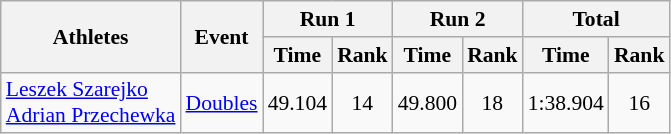<table class="wikitable" border="1" style="font-size:90%">
<tr>
<th rowspan="2">Athletes</th>
<th rowspan="2">Event</th>
<th colspan="2">Run 1</th>
<th colspan="2">Run 2</th>
<th colspan="2">Total</th>
</tr>
<tr>
<th>Time</th>
<th>Rank</th>
<th>Time</th>
<th>Rank</th>
<th>Time</th>
<th>Rank</th>
</tr>
<tr>
<td><a href='#'>Leszek Szarejko</a><br><a href='#'>Adrian Przechewka</a></td>
<td><a href='#'>Doubles</a></td>
<td align="center">49.104</td>
<td align="center">14</td>
<td align="center">49.800</td>
<td align="center">18</td>
<td align="center">1:38.904</td>
<td align="center">16</td>
</tr>
</table>
